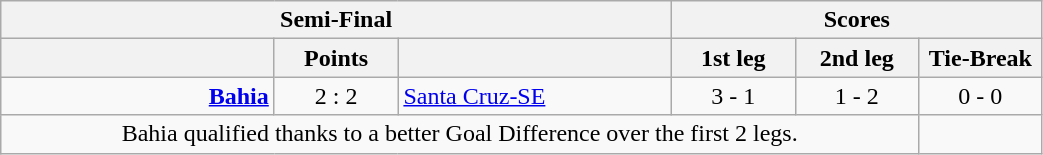<table class="wikitable" style="text-align:center;">
<tr>
<th colspan=3>Semi-Final</th>
<th colspan=3>Scores</th>
</tr>
<tr>
<th width="175"></th>
<th width="75">Points</th>
<th width="175"></th>
<th width="75">1st leg</th>
<th width="75">2nd leg</th>
<th width="75">Tie-Break</th>
</tr>
<tr>
<td align=right><strong><a href='#'>Bahia</a></strong></td>
<td>2 : 2</td>
<td align=left><a href='#'>Santa Cruz-SE</a></td>
<td>3 - 1</td>
<td>1 - 2</td>
<td>0 - 0</td>
</tr>
<tr>
<td colspan=5>Bahia qualified thanks to a better Goal Difference over the first 2 legs.</td>
</tr>
</table>
